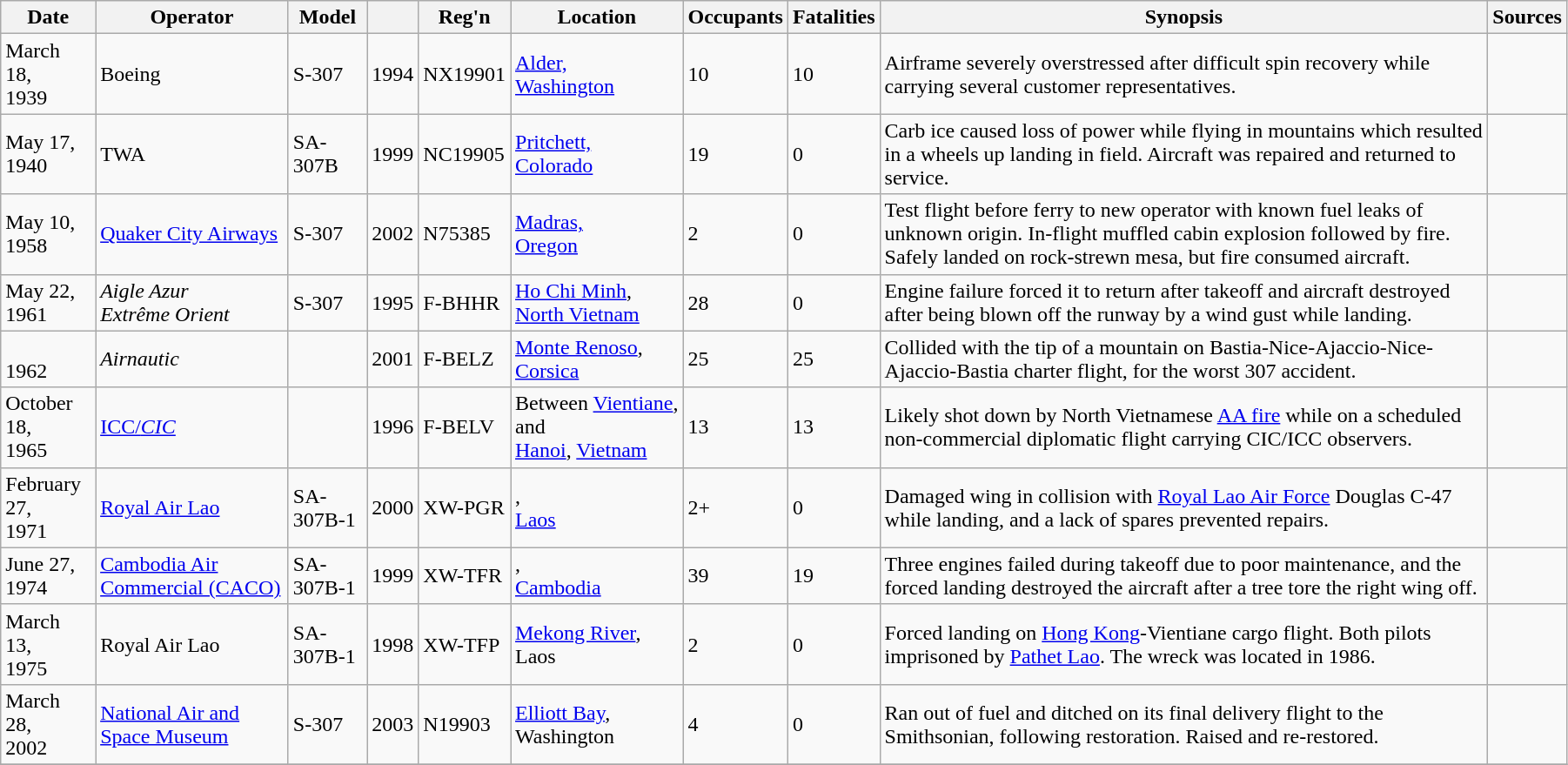<table class="wikitable sortable" style="width:95%">
<tr>
<th>Date</th>
<th>Operator</th>
<th>Model</th>
<th></th>
<th>Reg'n</th>
<th>Location</th>
<th>Occupants</th>
<th>Fatalities</th>
<th>Synopsis</th>
<th>Sources</th>
</tr>
<tr>
<td>March 18,<br>1939</td>
<td>Boeing</td>
<td>S-307</td>
<td>1994</td>
<td>NX19901</td>
<td><a href='#'>Alder,<br>Washington</a></td>
<td>10</td>
<td>10</td>
<td>Airframe severely overstressed after difficult spin recovery while carrying several customer representatives.</td>
<td></td>
</tr>
<tr>
<td>May 17,<br>1940</td>
<td>TWA</td>
<td>SA-307B</td>
<td>1999</td>
<td>NC19905</td>
<td><a href='#'>Pritchett,<br>Colorado</a></td>
<td>19</td>
<td>0</td>
<td>Carb ice caused loss of power while flying in mountains which resulted in a  wheels up landing in field. Aircraft was repaired and returned to service.</td>
<td></td>
</tr>
<tr>
<td>May 10,<br>1958</td>
<td><a href='#'>Quaker City Airways</a></td>
<td>S-307</td>
<td>2002</td>
<td>N75385</td>
<td><a href='#'>Madras,<br>Oregon</a></td>
<td>2</td>
<td>0</td>
<td>Test flight before ferry to new operator with known fuel leaks of unknown origin. In-flight muffled cabin explosion followed by fire. Safely landed on rock-strewn mesa, but fire consumed aircraft.</td>
<td></td>
</tr>
<tr>
<td>May 22,<br>1961</td>
<td><em>Aigle Azur<br>Extrême Orient</em></td>
<td>S-307</td>
<td>1995</td>
<td>F-BHHR</td>
<td><a href='#'>Ho Chi Minh</a>,<br><a href='#'>North Vietnam</a></td>
<td>28</td>
<td>0</td>
<td>Engine failure forced it to return after takeoff and aircraft destroyed after being blown off the runway by a wind gust while landing.</td>
<td></td>
</tr>
<tr>
<td><br>1962</td>
<td><em>Airnautic</em></td>
<td></td>
<td>2001</td>
<td>F-BELZ</td>
<td><a href='#'>Monte Renoso</a>,<br><a href='#'>Corsica</a></td>
<td>25</td>
<td>25</td>
<td>Collided with the tip of a mountain on Bastia-Nice-Ajaccio-Nice-Ajaccio-Bastia charter flight, for the worst 307 accident.</td>
<td></td>
</tr>
<tr>
<td>October 18,<br>1965</td>
<td><a href='#'>ICC/<em>CIC</em></a></td>
<td></td>
<td>1996</td>
<td>F-BELV</td>
<td>Between <a href='#'>Vientiane</a>,<br>and<br><a href='#'>Hanoi</a>, <a href='#'>Vietnam</a></td>
<td>13</td>
<td>13</td>
<td>Likely shot down by North Vietnamese <a href='#'>AA fire</a> while on a scheduled non-commercial diplomatic flight carrying CIC/ICC observers.</td>
<td></td>
</tr>
<tr>
<td>February 27,<br>1971</td>
<td><a href='#'>Royal Air Lao</a></td>
<td>SA-307B-1</td>
<td>2000</td>
<td>XW-PGR</td>
<td>,<br><a href='#'>Laos</a></td>
<td>2+</td>
<td>0</td>
<td>Damaged wing in collision with <a href='#'>Royal Lao Air Force</a> Douglas C-47 while landing, and a lack of spares prevented repairs.</td>
<td></td>
</tr>
<tr>
<td>June 27,<br>1974</td>
<td><a href='#'>Cambodia Air Commercial (CACO)</a></td>
<td>SA-307B-1</td>
<td>1999</td>
<td>XW-TFR</td>
<td>,<br><a href='#'>Cambodia</a></td>
<td>39</td>
<td>19</td>
<td>Three engines failed during takeoff due to poor maintenance, and the forced landing destroyed the aircraft after a tree tore the right wing off.</td>
<td></td>
</tr>
<tr>
<td>March 13,<br>1975</td>
<td>Royal Air Lao</td>
<td>SA-307B-1</td>
<td>1998</td>
<td>XW-TFP</td>
<td><a href='#'>Mekong River</a>,<br>Laos</td>
<td>2</td>
<td>0</td>
<td>Forced landing on <a href='#'>Hong Kong</a>-Vientiane cargo flight. Both pilots imprisoned by <a href='#'>Pathet Lao</a>. The wreck was located in 1986.</td>
<td></td>
</tr>
<tr>
<td>March 28,<br>2002</td>
<td><a href='#'>National Air and Space Museum</a></td>
<td>S-307</td>
<td>2003</td>
<td>N19903</td>
<td><a href='#'>Elliott Bay</a>,<br>Washington</td>
<td>4</td>
<td>0</td>
<td>Ran out of fuel and ditched on its final delivery flight to the Smithsonian, following restoration. Raised and re-restored.</td>
<td></td>
</tr>
<tr>
</tr>
</table>
